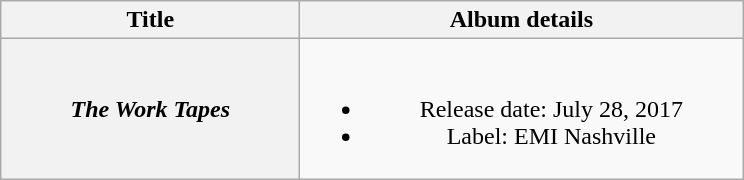<table class="wikitable plainrowheaders" style="text-align:center;">
<tr>
<th style="width:12em;">Title</th>
<th style="width:18em;">Album details</th>
</tr>
<tr>
<th scope="row"><em>The Work Tapes</em></th>
<td><br><ul><li>Release date: July 28, 2017</li><li>Label: EMI Nashville</li></ul></td>
</tr>
</table>
